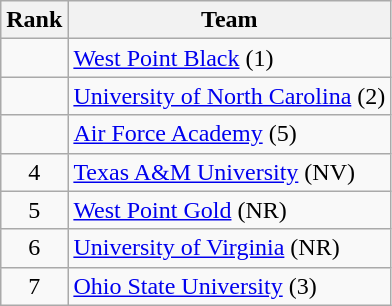<table class="wikitable">
<tr>
<th>Rank</th>
<th>Team</th>
</tr>
<tr>
<td align=center></td>
<td align="left"><a href='#'>West Point Black</a> (1)</td>
</tr>
<tr>
<td align=center></td>
<td align="left"><a href='#'>University of North Carolina</a> (2)</td>
</tr>
<tr>
<td align=center></td>
<td align="left"><a href='#'>Air Force Academy</a> (5)</td>
</tr>
<tr>
<td align=center>4</td>
<td align="left"><a href='#'>Texas A&M University</a> (NV)</td>
</tr>
<tr>
<td align=center>5</td>
<td align="left"><a href='#'>West Point Gold</a> (NR)</td>
</tr>
<tr>
<td align=center>6</td>
<td align="left"><a href='#'>University of Virginia</a> (NR)</td>
</tr>
<tr>
<td align=center>7</td>
<td align="left"><a href='#'>Ohio State University</a> (3)</td>
</tr>
</table>
